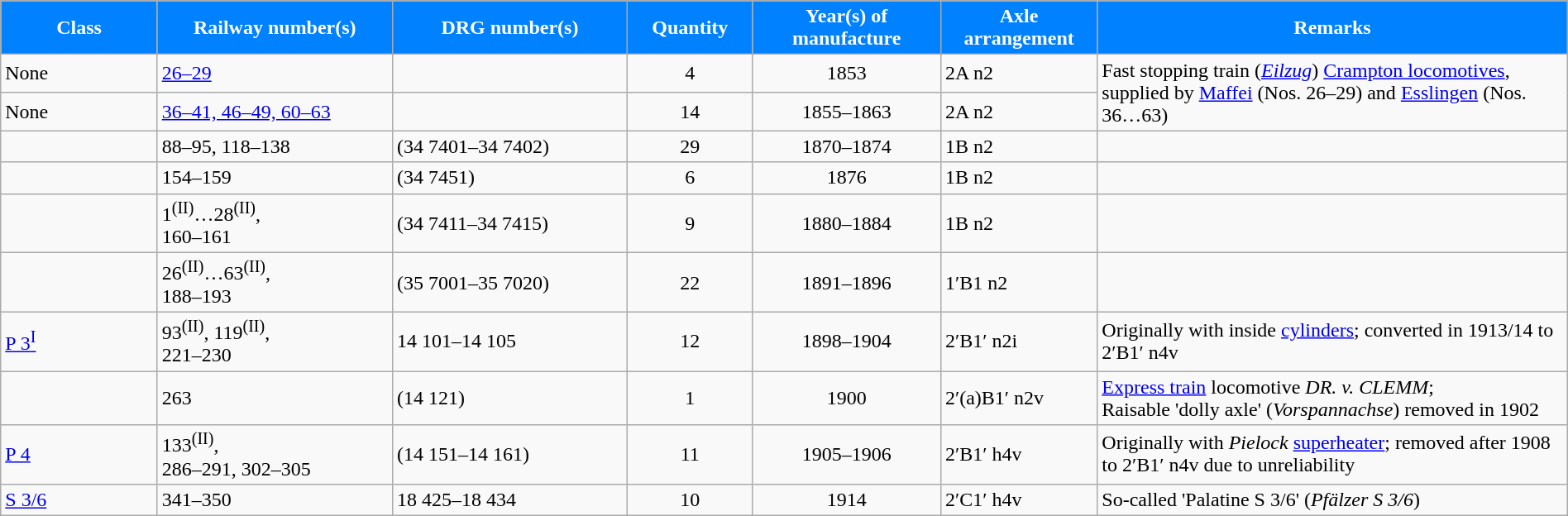<table class="wikitable"  width="100%">
<tr>
<th style="color:#ffffff; background:#0081ff" width="10%">Class</th>
<th style="color:#ffffff; background:#0081ff" width="15%">Railway number(s)</th>
<th style="color:#ffffff; background:#0081ff" width="15%">DRG number(s)</th>
<th style="color:#ffffff; background:#0081ff" width="8%">Quantity</th>
<th style="color:#ffffff; background:#0081ff" width="12%">Year(s) of manufacture</th>
<th style="color:#ffffff; background:#0081ff" width="10%">Axle arrangement</th>
<th style="color:#ffffff; background:#0081ff" width="30%">Remarks</th>
</tr>
<tr>
<td>None</td>
<td><a href='#'>26–29</a></td>
<td></td>
<td align="center">4</td>
<td align="center">1853</td>
<td>2A n2</td>
<td rowspan="2">Fast stopping train (<em><a href='#'>Eilzug</a></em>) <a href='#'>Crampton locomotives</a>, supplied by <a href='#'>Maffei</a> (Nos. 26–29) and <a href='#'>Esslingen</a> (Nos. 36…63)</td>
</tr>
<tr>
<td>None</td>
<td><a href='#'>36–41, 46–49, 60–63</a></td>
<td></td>
<td align="center">14</td>
<td align="center">1855–1863</td>
<td>2A n2</td>
</tr>
<tr>
<td></td>
<td>88–95, 118–138</td>
<td>(34 7401–34 7402)</td>
<td align="center">29</td>
<td align="center">1870–1874</td>
<td>1B n2</td>
<td></td>
</tr>
<tr>
<td></td>
<td>154–159</td>
<td>(34 7451)</td>
<td align="center">6</td>
<td align="center">1876</td>
<td>1B n2</td>
<td></td>
</tr>
<tr>
<td></td>
<td>1<sup>(II)</sup>…28<sup>(II)</sup>, <br>160–161</td>
<td>(34 7411–34 7415)</td>
<td align="center">9</td>
<td align="center">1880–1884</td>
<td>1B n2</td>
<td></td>
</tr>
<tr>
<td></td>
<td>26<sup>(II)</sup>…63<sup>(II)</sup>, <br>188–193</td>
<td>(35 7001–35 7020)</td>
<td align="center">22</td>
<td align="center">1891–1896</td>
<td>1′B1 n2</td>
<td></td>
</tr>
<tr>
<td><a href='#'>P 3<sup>I</sup></a></td>
<td>93<sup>(II)</sup>, 119<sup>(II)</sup>, <br>221–230</td>
<td>14 101–14 105</td>
<td align="center">12</td>
<td align="center">1898–1904</td>
<td>2′B1′ n2i</td>
<td>Originally with inside <a href='#'>cylinders</a>; converted in 1913/14 to 2′B1′ n4v</td>
</tr>
<tr>
<td></td>
<td>263</td>
<td>(14 121)</td>
<td align="center">1</td>
<td align="center">1900</td>
<td>2′(a)B1′ n2v</td>
<td><a href='#'>Express train</a> locomotive <em>DR. v. CLEMM</em>; <br>Raisable 'dolly axle' (<em>Vorspannachse</em>) removed in 1902</td>
</tr>
<tr>
<td><a href='#'>P 4</a></td>
<td>133<sup>(II)</sup>, <br>286–291, 302–305</td>
<td>(14 151–14 161)</td>
<td align="center">11</td>
<td align="center">1905–1906</td>
<td>2′B1′ h4v</td>
<td>Originally with <em>Pielock</em> <a href='#'>superheater</a>; removed after 1908 to 2′B1′ n4v due to unreliability</td>
</tr>
<tr>
<td><a href='#'>S 3/6</a></td>
<td>341–350</td>
<td>18 425–18 434</td>
<td align="center">10</td>
<td align="center">1914</td>
<td>2′C1′ h4v</td>
<td>So-called 'Palatine S 3/6' (<em>Pfälzer S 3/6</em>)</td>
</tr>
</table>
